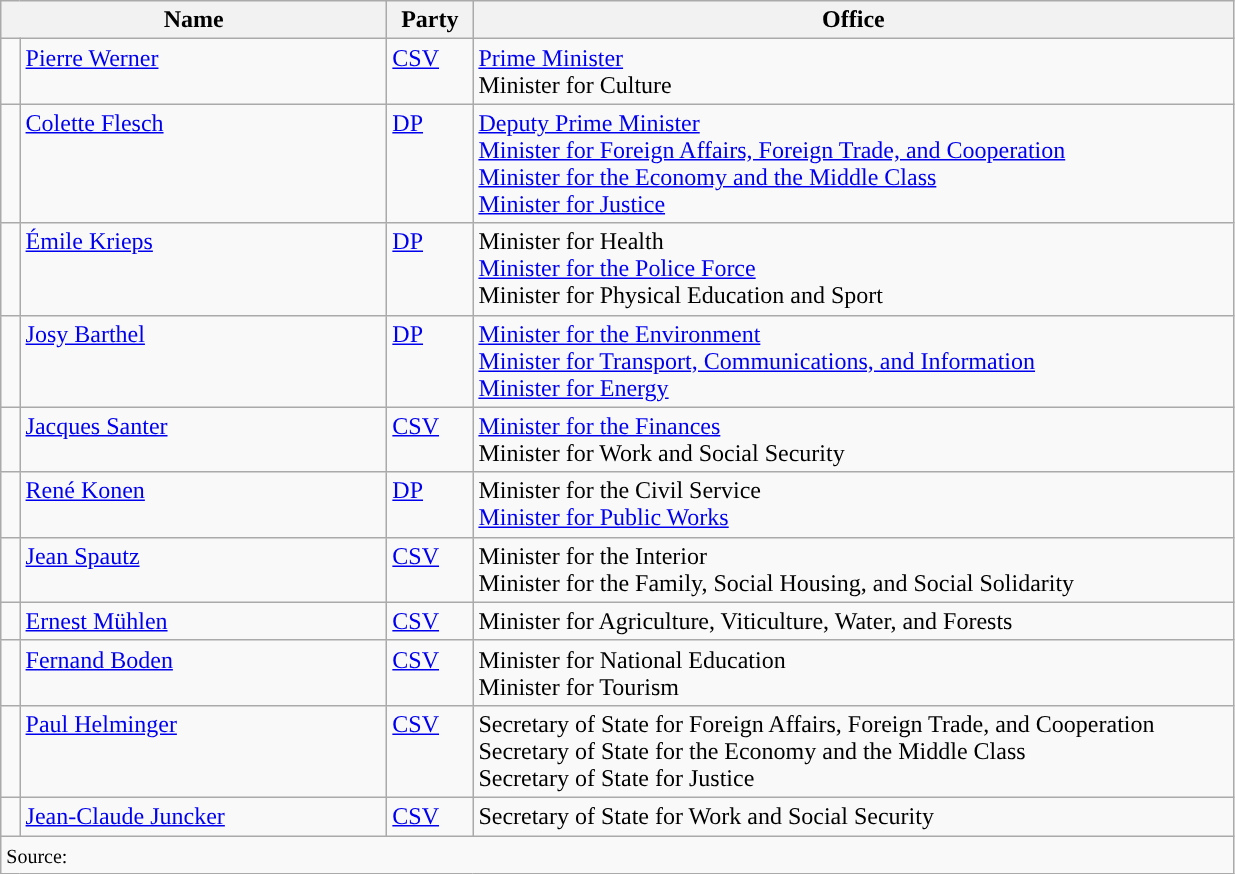<table class="wikitable">
<tr>
<th colspan=2 width=250px>Name</th>
<th width=50px>Party</th>
<th width=500px>Office</th>
</tr>
<tr>
<td style="background-color: "></td>
<td valign=top><a href='#'>Pierre Werner</a></td>
<td valign=top><a href='#'>CSV</a></td>
<td><a href='#'>Prime Minister</a> <br> Minister for Culture</td>
</tr>
<tr>
<td style="background-color: "></td>
<td valign=top><a href='#'>Colette Flesch</a></td>
<td valign=top><a href='#'>DP</a></td>
<td><a href='#'>Deputy Prime Minister</a> <br> <a href='#'>Minister for Foreign Affairs, Foreign Trade, and Cooperation</a> <br> <a href='#'>Minister for the Economy and the Middle Class</a> <br> <a href='#'>Minister for Justice</a></td>
</tr>
<tr>
<td style="background-color: "></td>
<td valign=top><a href='#'>Émile Krieps</a></td>
<td valign=top><a href='#'>DP</a></td>
<td>Minister for Health <br> <a href='#'>Minister for the Police Force</a> <br> Minister for Physical Education and Sport</td>
</tr>
<tr>
<td style="background-color: "></td>
<td valign=top><a href='#'>Josy Barthel</a></td>
<td valign=top><a href='#'>DP</a></td>
<td><a href='#'>Minister for the Environment</a> <br> <a href='#'>Minister for Transport, Communications, and Information</a> <br> <a href='#'>Minister for Energy</a></td>
</tr>
<tr>
<td style="background-color: "></td>
<td valign=top><a href='#'>Jacques Santer</a></td>
<td valign=top><a href='#'>CSV</a></td>
<td><a href='#'>Minister for the Finances</a> <br> Minister for Work and Social Security</td>
</tr>
<tr>
<td style="background-color: "></td>
<td valign=top><a href='#'>René Konen</a></td>
<td valign=top><a href='#'>DP</a></td>
<td>Minister for the Civil Service <br> <a href='#'>Minister for Public Works</a></td>
</tr>
<tr>
<td style="background-color: "></td>
<td valign=top><a href='#'>Jean Spautz</a></td>
<td valign=top><a href='#'>CSV</a></td>
<td>Minister for the Interior <br> Minister for the Family, Social Housing, and Social Solidarity</td>
</tr>
<tr>
<td style="background-color: "></td>
<td valign=top><a href='#'>Ernest Mühlen</a></td>
<td valign=top><a href='#'>CSV</a></td>
<td>Minister for Agriculture, Viticulture, Water, and Forests</td>
</tr>
<tr>
<td style="background-color: "></td>
<td valign=top><a href='#'>Fernand Boden</a></td>
<td valign=top><a href='#'>CSV</a></td>
<td>Minister for National Education <br> Minister for Tourism</td>
</tr>
<tr>
<td style="background-color: "></td>
<td valign=top><a href='#'>Paul Helminger</a></td>
<td valign=top><a href='#'>CSV</a></td>
<td>Secretary of State for Foreign Affairs, Foreign Trade, and Cooperation <br> Secretary of State for the Economy and the Middle Class <br> Secretary of State for Justice</td>
</tr>
<tr>
<td style="background-color: "></td>
<td valign=top><a href='#'>Jean-Claude Juncker</a></td>
<td valign=top><a href='#'>CSV</a></td>
<td>Secretary of State for Work and Social Security</td>
</tr>
<tr>
<td colspan=4><small>Source: </small></td>
</tr>
</table>
